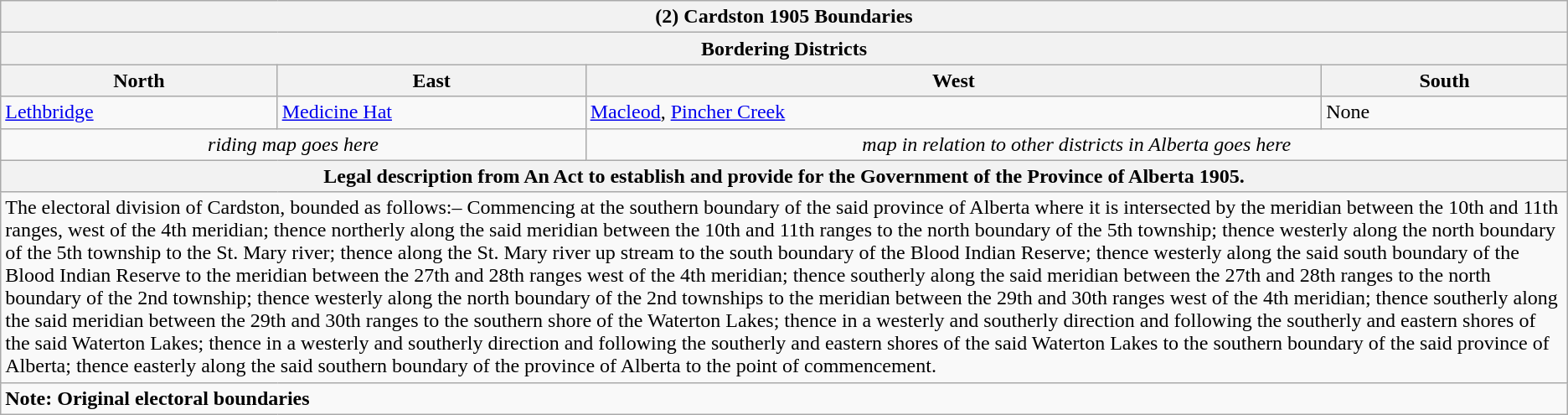<table class="wikitable collapsible collapsed">
<tr>
<th colspan=4>(2) Cardston 1905 Boundaries</th>
</tr>
<tr>
<th colspan=4>Bordering Districts</th>
</tr>
<tr>
<th>North</th>
<th>East</th>
<th>West</th>
<th>South</th>
</tr>
<tr>
<td><a href='#'>Lethbridge</a></td>
<td><a href='#'>Medicine Hat</a></td>
<td><a href='#'>Macleod</a>, <a href='#'>Pincher Creek</a></td>
<td>None</td>
</tr>
<tr>
<td colspan=2 align=center><em>riding map goes here</em></td>
<td colspan=2 align=center><em>map in relation to other districts in Alberta goes here</em></td>
</tr>
<tr>
<th colspan=4>Legal description from An Act to establish and provide for the Government of the Province of Alberta 1905.</th>
</tr>
<tr>
<td colspan=4>The electoral division of Cardston, bounded as follows:– Commencing at the southern boundary of the said province of Alberta where it is intersected by the meridian between the 10th and 11th ranges, west of the 4th meridian; thence northerly along the said meridian between the 10th and 11th ranges to the north boundary of the 5th township; thence westerly along the north boundary of the 5th township to the St. Mary river; thence along the St. Mary river up stream to the south boundary of the Blood Indian Reserve; thence westerly along the said south boundary of the Blood Indian Reserve to the meridian between the 27th and 28th ranges west of the 4th meridian; thence southerly along the said meridian between the 27th and 28th ranges to the north boundary of the 2nd township; thence westerly along the north boundary of the 2nd townships to the meridian between the 29th and 30th ranges west of the 4th meridian; thence southerly along the said meridian between the 29th and 30th ranges to the southern shore of the Waterton Lakes; thence in a westerly and southerly direction and following the southerly and eastern shores of the said Waterton Lakes; thence in a westerly and southerly direction and following the southerly and eastern shores of the said Waterton Lakes to the southern boundary of the said province of Alberta; thence easterly along the said southern boundary of the province of Alberta to the point of commencement.</td>
</tr>
<tr>
<td colspan=4><strong>Note: Original electoral boundaries</strong></td>
</tr>
</table>
